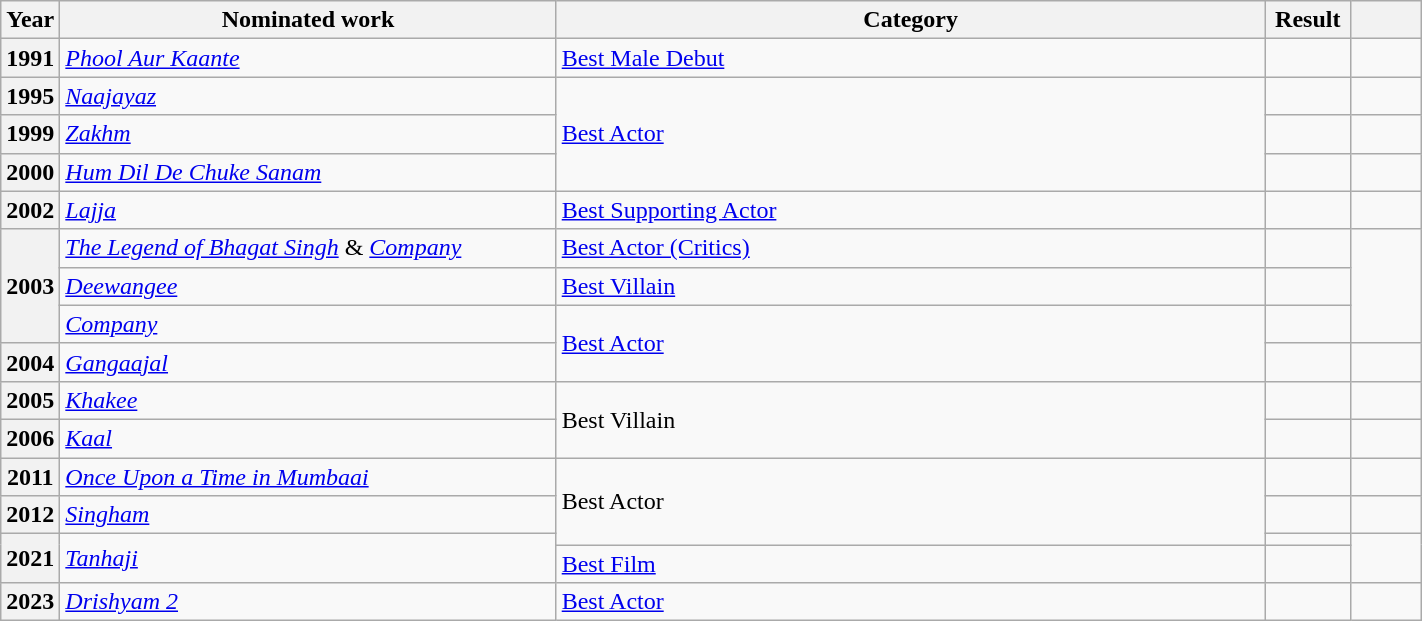<table class="wikitable plainrowheaders" style="width:75%;">
<tr>
<th scope="col" style="width:4%;">Year</th>
<th scope="col" style="width:35%;">Nominated work</th>
<th scope="col" style="width:50%;">Category</th>
<th scope="col" style="width:6%;">Result</th>
<th scope="col" style="width:6%;"></th>
</tr>
<tr>
<th scope="row">1991</th>
<td><em><a href='#'>Phool Aur Kaante</a></em></td>
<td><a href='#'>Best Male Debut</a></td>
<td></td>
<td style="text-align:center;"></td>
</tr>
<tr>
<th scope="row">1995</th>
<td><em><a href='#'>Naajayaz</a></em></td>
<td rowspan="3"><a href='#'>Best Actor</a></td>
<td></td>
<td style="text-align:center;"></td>
</tr>
<tr>
<th scope="row">1999</th>
<td><em><a href='#'>Zakhm</a></em></td>
<td></td>
<td style="text-align:center;"></td>
</tr>
<tr>
<th scope="row">2000</th>
<td><em><a href='#'>Hum Dil De Chuke Sanam</a></em></td>
<td></td>
<td style="text-align:center;"></td>
</tr>
<tr>
<th scope="row">2002</th>
<td><em><a href='#'>Lajja</a></em></td>
<td><a href='#'>Best Supporting Actor</a></td>
<td></td>
<td style="text-align:center;"></td>
</tr>
<tr>
<th scope="row" rowspan="3">2003</th>
<td><em><a href='#'>The Legend of Bhagat Singh</a></em> & <em><a href='#'>Company</a></em></td>
<td><a href='#'>Best Actor (Critics)</a></td>
<td></td>
<td style="text-align:center;" rowspan="3"></td>
</tr>
<tr>
<td><em><a href='#'>Deewangee</a></em></td>
<td><a href='#'>Best Villain</a></td>
<td></td>
</tr>
<tr>
<td><a href='#'><em>Company</em></a></td>
<td rowspan="2"><a href='#'>Best Actor</a></td>
<td></td>
</tr>
<tr>
<th scope="row">2004</th>
<td><em><a href='#'>Gangaajal</a></em></td>
<td></td>
<td style="text-align:center;"></td>
</tr>
<tr>
<th scope="row">2005</th>
<td><em><a href='#'>Khakee</a></em></td>
<td rowspan="2">Best Villain</td>
<td></td>
<td style="text-align:center;"></td>
</tr>
<tr>
<th scope="row">2006</th>
<td><em><a href='#'>Kaal</a></em></td>
<td></td>
<td style="text-align:center;"></td>
</tr>
<tr>
<th scope="row">2011</th>
<td><em><a href='#'>Once Upon a Time in Mumbaai</a></em></td>
<td rowspan="3">Best Actor</td>
<td></td>
<td style="text-align:center;"></td>
</tr>
<tr>
<th scope="row">2012</th>
<td><em><a href='#'>Singham</a></em></td>
<td></td>
<td style="text-align:center;"></td>
</tr>
<tr>
<th scope="row" rowspan="2">2021</th>
<td rowspan="2"><em><a href='#'>Tanhaji</a></em></td>
<td></td>
</tr>
<tr>
<td><a href='#'>Best Film</a></td>
<td></td>
</tr>
<tr>
<th scope="row">2023</th>
<td><em><a href='#'>Drishyam 2</a></em></td>
<td><a href='#'>Best Actor</a></td>
<td></td>
<td></td>
</tr>
</table>
